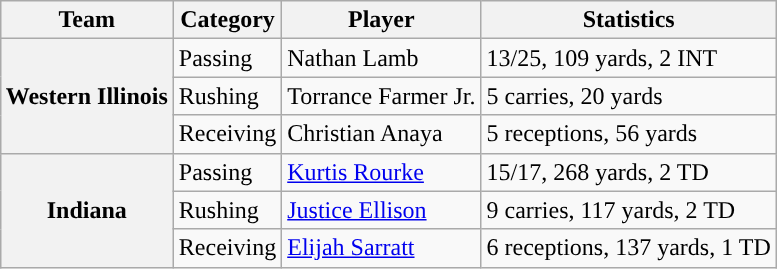<table class="wikitable" style="float:right">
<tr>
<th>Team</th>
<th>Category</th>
<th>Player</th>
<th>Statistics</th>
</tr>
<tr>
<th rowspan=3>Western Illinois</th>
<td>Passing</td>
<td>Nathan Lamb</td>
<td>13/25, 109 yards, 2 INT</td>
</tr>
<tr>
<td>Rushing</td>
<td>Torrance Farmer Jr.</td>
<td>5 carries, 20 yards</td>
</tr>
<tr>
<td>Receiving</td>
<td>Christian Anaya</td>
<td>5 receptions, 56 yards</td>
</tr>
<tr>
<th rowspan=3>Indiana</th>
<td>Passing</td>
<td><a href='#'>Kurtis Rourke</a></td>
<td>15/17, 268 yards, 2 TD</td>
</tr>
<tr>
<td>Rushing</td>
<td><a href='#'>Justice Ellison</a></td>
<td>9 carries, 117 yards, 2 TD</td>
</tr>
<tr>
<td>Receiving</td>
<td><a href='#'>Elijah Sarratt</a></td>
<td>6 receptions, 137 yards, 1 TD</td>
</tr>
</table>
